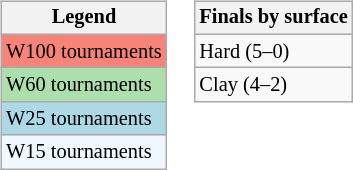<table>
<tr valign=top>
<td><br><table class="wikitable" style="font-size:85%">
<tr>
<th>Legend</th>
</tr>
<tr style="background:#f88379;">
<td>W100 tournaments</td>
</tr>
<tr style="background:#addfad;">
<td>W60 tournaments</td>
</tr>
<tr style="background:lightblue;">
<td>W25 tournaments</td>
</tr>
<tr style="background:#f0f8ff;">
<td>W15 tournaments</td>
</tr>
</table>
</td>
<td><br><table class="wikitable" style="font-size:85%">
<tr>
<th>Finals by surface</th>
</tr>
<tr>
<td>Hard (5–0)</td>
</tr>
<tr>
<td>Clay (4–2)</td>
</tr>
</table>
</td>
</tr>
</table>
